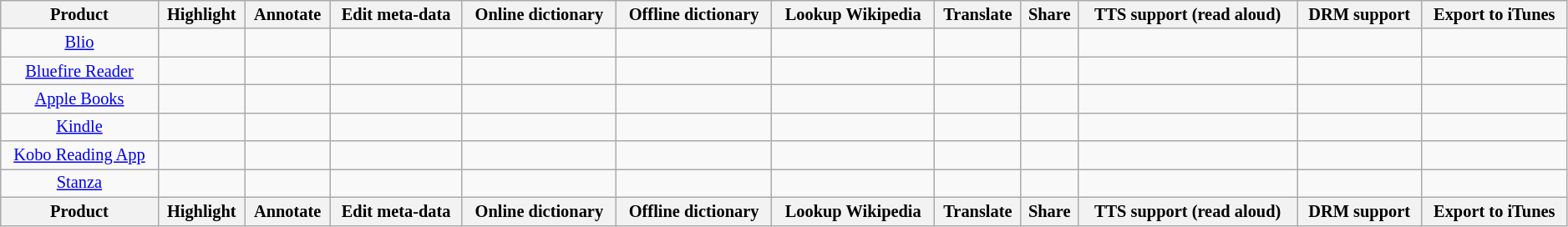<table class="wikitable sortable sort-under" style="font-size:85%; width:99%; text-align:center;">
<tr>
<th>Product</th>
<th>Highlight</th>
<th>Annotate</th>
<th>Edit meta-data</th>
<th>Online dictionary</th>
<th>Offline dictionary</th>
<th>Lookup Wikipedia</th>
<th>Translate</th>
<th>Share</th>
<th>TTS support (read aloud)</th>
<th>DRM support</th>
<th>Export to iTunes</th>
</tr>
<tr>
<td><a href='#'>Blio</a></td>
<td></td>
<td></td>
<td></td>
<td></td>
<td></td>
<td></td>
<td></td>
<td></td>
<td></td>
<td></td>
<td></td>
</tr>
<tr>
<td><a href='#'>Bluefire Reader</a></td>
<td></td>
<td></td>
<td></td>
<td></td>
<td></td>
<td></td>
<td></td>
<td></td>
<td></td>
<td></td>
<td></td>
</tr>
<tr>
<td><a href='#'>Apple Books</a></td>
<td></td>
<td></td>
<td></td>
<td></td>
<td></td>
<td></td>
<td></td>
<td></td>
<td></td>
<td></td>
<td></td>
</tr>
<tr>
<td><a href='#'>Kindle</a></td>
<td></td>
<td></td>
<td></td>
<td></td>
<td></td>
<td></td>
<td></td>
<td></td>
<td></td>
<td></td>
<td></td>
</tr>
<tr>
<td><a href='#'>Kobo Reading App</a></td>
<td></td>
<td></td>
<td></td>
<td></td>
<td></td>
<td></td>
<td></td>
<td></td>
<td></td>
<td></td>
<td></td>
</tr>
<tr>
<td><a href='#'>Stanza</a></td>
<td></td>
<td></td>
<td></td>
<td></td>
<td></td>
<td></td>
<td></td>
<td></td>
<td></td>
<td></td>
<td></td>
</tr>
<tr>
<th>Product</th>
<th>Highlight</th>
<th>Annotate</th>
<th>Edit meta-data</th>
<th>Online dictionary</th>
<th>Offline dictionary</th>
<th>Lookup Wikipedia</th>
<th>Translate</th>
<th>Share</th>
<th>TTS support (read aloud)</th>
<th>DRM support</th>
<th>Export to iTunes</th>
</tr>
</table>
